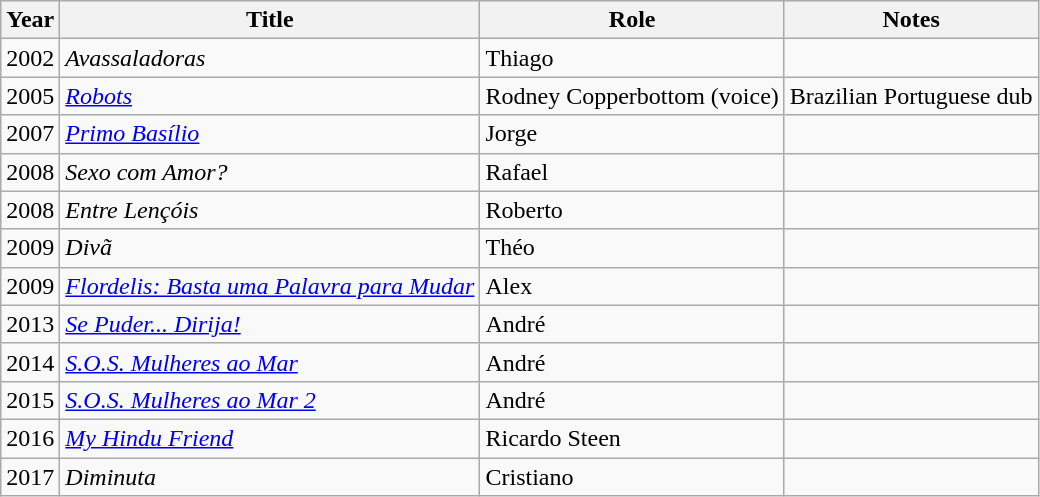<table class="wikitable sortable">
<tr>
<th>Year</th>
<th>Title</th>
<th>Role</th>
<th class="unsortable">Notes</th>
</tr>
<tr>
<td>2002</td>
<td><em>Avassaladoras</em></td>
<td>Thiago</td>
<td></td>
</tr>
<tr>
<td>2005</td>
<td><em><a href='#'>Robots</a></em></td>
<td>Rodney Copperbottom (voice)</td>
<td>Brazilian Portuguese dub</td>
</tr>
<tr>
<td>2007</td>
<td><em><a href='#'>Primo Basílio</a></em></td>
<td>Jorge</td>
<td></td>
</tr>
<tr>
<td>2008</td>
<td><em>Sexo com Amor?</em></td>
<td>Rafael</td>
<td></td>
</tr>
<tr>
<td>2008</td>
<td><em>Entre Lençóis</em></td>
<td>Roberto</td>
<td></td>
</tr>
<tr>
<td>2009</td>
<td><em>Divã</em></td>
<td>Théo</td>
<td></td>
</tr>
<tr>
<td>2009</td>
<td><em><a href='#'>Flordelis: Basta uma Palavra para Mudar</a></em></td>
<td>Alex</td>
<td></td>
</tr>
<tr>
<td>2013</td>
<td><em><a href='#'>Se Puder... Dirija!</a></em></td>
<td>André</td>
<td></td>
</tr>
<tr>
<td>2014</td>
<td><em><a href='#'>S.O.S. Mulheres ao Mar</a></em></td>
<td>André</td>
<td></td>
</tr>
<tr>
<td>2015</td>
<td><em><a href='#'>S.O.S. Mulheres ao Mar 2</a></em></td>
<td>André</td>
<td></td>
</tr>
<tr>
<td>2016</td>
<td><em><a href='#'>My Hindu Friend</a></em></td>
<td>Ricardo Steen</td>
<td></td>
</tr>
<tr>
<td>2017</td>
<td><em>Diminuta</em></td>
<td>Cristiano</td>
<td></td>
</tr>
</table>
